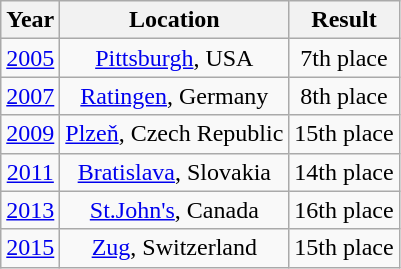<table class="wikitable" style="text-align:center;">
<tr>
<th>Year</th>
<th>Location</th>
<th>Result</th>
</tr>
<tr>
<td><a href='#'>2005</a></td>
<td><a href='#'>Pittsburgh</a>, USA</td>
<td>7th place</td>
</tr>
<tr>
<td><a href='#'>2007</a></td>
<td><a href='#'>Ratingen</a>, Germany</td>
<td>8th place</td>
</tr>
<tr>
<td><a href='#'>2009</a></td>
<td><a href='#'>Plzeň</a>, Czech Republic</td>
<td>15th place</td>
</tr>
<tr>
<td><a href='#'>2011</a></td>
<td><a href='#'>Bratislava</a>, Slovakia</td>
<td>14th place</td>
</tr>
<tr>
<td><a href='#'>2013</a></td>
<td><a href='#'>St.John's</a>, Canada</td>
<td>16th place</td>
</tr>
<tr>
<td><a href='#'>2015</a></td>
<td><a href='#'>Zug</a>, Switzerland</td>
<td>15th place</td>
</tr>
</table>
